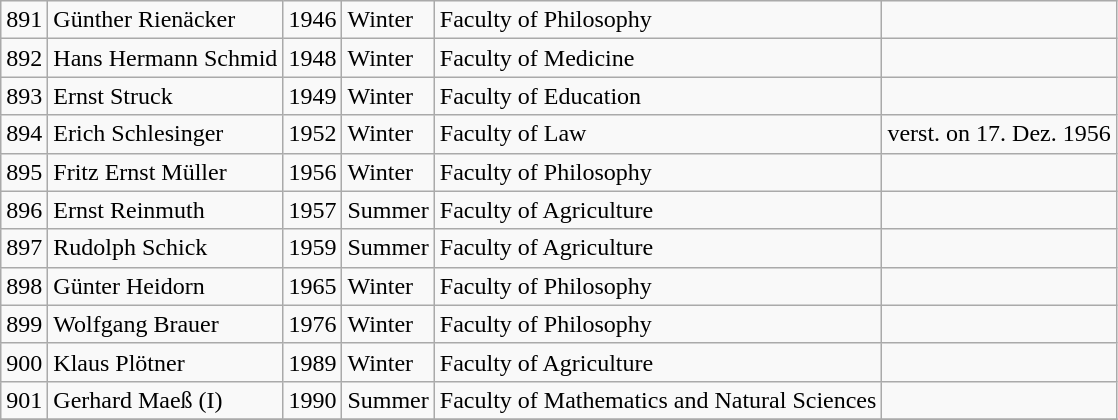<table class="wikitable">
<tr>
<td>891</td>
<td>Günther Rienäcker</td>
<td>1946</td>
<td>Winter</td>
<td>Faculty of Philosophy</td>
<td></td>
</tr>
<tr>
<td>892</td>
<td>Hans Hermann Schmid</td>
<td>1948</td>
<td>Winter</td>
<td>Faculty of Medicine</td>
<td></td>
</tr>
<tr>
<td>893</td>
<td>Ernst Struck</td>
<td>1949</td>
<td>Winter</td>
<td>Faculty of Education</td>
<td></td>
</tr>
<tr>
<td>894</td>
<td>Erich Schlesinger</td>
<td>1952</td>
<td>Winter</td>
<td>Faculty of Law</td>
<td>verst. on 17. Dez. 1956<br></td>
</tr>
<tr>
<td>895</td>
<td>Fritz Ernst Müller</td>
<td>1956</td>
<td>Winter</td>
<td>Faculty of Philosophy</td>
<td></td>
</tr>
<tr>
<td>896</td>
<td>Ernst Reinmuth</td>
<td>1957</td>
<td>Summer</td>
<td>Faculty of Agriculture</td>
<td></td>
</tr>
<tr>
<td>897</td>
<td>Rudolph Schick</td>
<td>1959</td>
<td>Summer</td>
<td>Faculty of Agriculture</td>
<td></td>
</tr>
<tr>
<td>898</td>
<td>Günter Heidorn</td>
<td>1965</td>
<td>Winter</td>
<td>Faculty of Philosophy</td>
<td></td>
</tr>
<tr>
<td>899</td>
<td>Wolfgang Brauer</td>
<td>1976</td>
<td>Winter</td>
<td>Faculty of Philosophy</td>
<td></td>
</tr>
<tr>
<td>900</td>
<td>Klaus Plötner</td>
<td>1989</td>
<td>Winter</td>
<td>Faculty of Agriculture</td>
<td></td>
</tr>
<tr>
<td>901</td>
<td>Gerhard Maeß (I)</td>
<td>1990</td>
<td>Summer</td>
<td>Faculty of Mathematics and Natural Sciences</td>
<td></td>
</tr>
<tr>
</tr>
</table>
